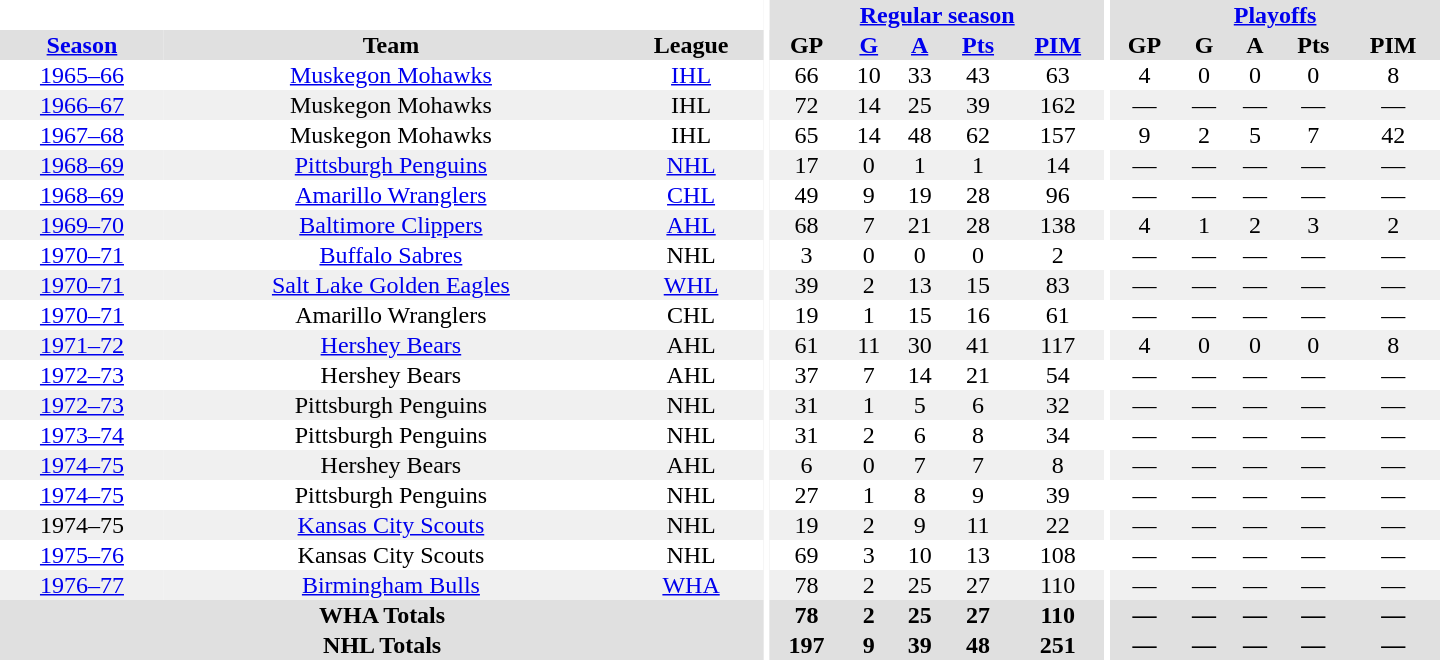<table border="0" cellpadding="1" cellspacing="0" style="text-align:center; width:60em">
<tr bgcolor="#e0e0e0">
<th colspan="3" bgcolor="#ffffff"></th>
<th rowspan="100" bgcolor="#ffffff"></th>
<th colspan="5"><a href='#'>Regular season</a></th>
<th rowspan="100" bgcolor="#ffffff"></th>
<th colspan="5"><a href='#'>Playoffs</a></th>
</tr>
<tr bgcolor="#e0e0e0">
<th><a href='#'>Season</a></th>
<th>Team</th>
<th>League</th>
<th>GP</th>
<th><a href='#'>G</a></th>
<th><a href='#'>A</a></th>
<th><a href='#'>Pts</a></th>
<th><a href='#'>PIM</a></th>
<th>GP</th>
<th>G</th>
<th>A</th>
<th>Pts</th>
<th>PIM</th>
</tr>
<tr>
<td><a href='#'>1965–66</a></td>
<td><a href='#'>Muskegon Mohawks</a></td>
<td><a href='#'>IHL</a></td>
<td>66</td>
<td>10</td>
<td>33</td>
<td>43</td>
<td>63</td>
<td>4</td>
<td>0</td>
<td>0</td>
<td>0</td>
<td>8</td>
</tr>
<tr bgcolor="#f0f0f0">
<td><a href='#'>1966–67</a></td>
<td>Muskegon Mohawks</td>
<td>IHL</td>
<td>72</td>
<td>14</td>
<td>25</td>
<td>39</td>
<td>162</td>
<td>—</td>
<td>—</td>
<td>—</td>
<td>—</td>
<td>—</td>
</tr>
<tr>
<td><a href='#'>1967–68</a></td>
<td>Muskegon Mohawks</td>
<td>IHL</td>
<td>65</td>
<td>14</td>
<td>48</td>
<td>62</td>
<td>157</td>
<td>9</td>
<td>2</td>
<td>5</td>
<td>7</td>
<td>42</td>
</tr>
<tr bgcolor="#f0f0f0">
<td><a href='#'>1968–69</a></td>
<td><a href='#'>Pittsburgh Penguins</a></td>
<td><a href='#'>NHL</a></td>
<td>17</td>
<td>0</td>
<td>1</td>
<td>1</td>
<td>14</td>
<td>—</td>
<td>—</td>
<td>—</td>
<td>—</td>
<td>—</td>
</tr>
<tr>
<td><a href='#'>1968–69</a></td>
<td><a href='#'>Amarillo Wranglers</a></td>
<td><a href='#'>CHL</a></td>
<td>49</td>
<td>9</td>
<td>19</td>
<td>28</td>
<td>96</td>
<td>—</td>
<td>—</td>
<td>—</td>
<td>—</td>
<td>—</td>
</tr>
<tr bgcolor="#f0f0f0">
<td><a href='#'>1969–70</a></td>
<td><a href='#'>Baltimore Clippers</a></td>
<td><a href='#'>AHL</a></td>
<td>68</td>
<td>7</td>
<td>21</td>
<td>28</td>
<td>138</td>
<td>4</td>
<td>1</td>
<td>2</td>
<td>3</td>
<td>2</td>
</tr>
<tr>
<td><a href='#'>1970–71</a></td>
<td><a href='#'>Buffalo Sabres</a></td>
<td>NHL</td>
<td>3</td>
<td>0</td>
<td>0</td>
<td>0</td>
<td>2</td>
<td>—</td>
<td>—</td>
<td>—</td>
<td>—</td>
<td>—</td>
</tr>
<tr bgcolor="#f0f0f0">
<td><a href='#'>1970–71</a></td>
<td><a href='#'>Salt Lake Golden Eagles</a></td>
<td><a href='#'>WHL</a></td>
<td>39</td>
<td>2</td>
<td>13</td>
<td>15</td>
<td>83</td>
<td>—</td>
<td>—</td>
<td>—</td>
<td>—</td>
<td>—</td>
</tr>
<tr>
<td><a href='#'>1970–71</a></td>
<td>Amarillo Wranglers</td>
<td>CHL</td>
<td>19</td>
<td>1</td>
<td>15</td>
<td>16</td>
<td>61</td>
<td>—</td>
<td>—</td>
<td>—</td>
<td>—</td>
<td>—</td>
</tr>
<tr bgcolor="#f0f0f0">
<td><a href='#'>1971–72</a></td>
<td><a href='#'>Hershey Bears</a></td>
<td>AHL</td>
<td>61</td>
<td>11</td>
<td>30</td>
<td>41</td>
<td>117</td>
<td>4</td>
<td>0</td>
<td>0</td>
<td>0</td>
<td>8</td>
</tr>
<tr>
<td><a href='#'>1972–73</a></td>
<td>Hershey Bears</td>
<td>AHL</td>
<td>37</td>
<td>7</td>
<td>14</td>
<td>21</td>
<td>54</td>
<td>—</td>
<td>—</td>
<td>—</td>
<td>—</td>
<td>—</td>
</tr>
<tr bgcolor="#f0f0f0">
<td><a href='#'>1972–73</a></td>
<td>Pittsburgh Penguins</td>
<td>NHL</td>
<td>31</td>
<td>1</td>
<td>5</td>
<td>6</td>
<td>32</td>
<td>—</td>
<td>—</td>
<td>—</td>
<td>—</td>
<td>—</td>
</tr>
<tr>
<td><a href='#'>1973–74</a></td>
<td>Pittsburgh Penguins</td>
<td>NHL</td>
<td>31</td>
<td>2</td>
<td>6</td>
<td>8</td>
<td>34</td>
<td>—</td>
<td>—</td>
<td>—</td>
<td>—</td>
<td>—</td>
</tr>
<tr bgcolor="#f0f0f0">
<td><a href='#'>1974–75</a></td>
<td>Hershey Bears</td>
<td>AHL</td>
<td>6</td>
<td>0</td>
<td>7</td>
<td>7</td>
<td>8</td>
<td>—</td>
<td>—</td>
<td>—</td>
<td>—</td>
<td>—</td>
</tr>
<tr>
<td><a href='#'>1974–75</a></td>
<td>Pittsburgh Penguins</td>
<td>NHL</td>
<td>27</td>
<td>1</td>
<td>8</td>
<td>9</td>
<td>39</td>
<td>—</td>
<td>—</td>
<td>—</td>
<td>—</td>
<td>—</td>
</tr>
<tr bgcolor="#f0f0f0">
<td>1974–75</td>
<td><a href='#'>Kansas City Scouts</a></td>
<td>NHL</td>
<td>19</td>
<td>2</td>
<td>9</td>
<td>11</td>
<td>22</td>
<td>—</td>
<td>—</td>
<td>—</td>
<td>—</td>
<td>—</td>
</tr>
<tr>
<td><a href='#'>1975–76</a></td>
<td>Kansas City Scouts</td>
<td>NHL</td>
<td>69</td>
<td>3</td>
<td>10</td>
<td>13</td>
<td>108</td>
<td>—</td>
<td>—</td>
<td>—</td>
<td>—</td>
<td>—</td>
</tr>
<tr bgcolor="#f0f0f0">
<td><a href='#'>1976–77</a></td>
<td><a href='#'>Birmingham Bulls</a></td>
<td><a href='#'>WHA</a></td>
<td>78</td>
<td>2</td>
<td>25</td>
<td>27</td>
<td>110</td>
<td>—</td>
<td>—</td>
<td>—</td>
<td>—</td>
<td>—</td>
</tr>
<tr bgcolor="#e0e0e0">
<th colspan="3">WHA Totals</th>
<th>78</th>
<th>2</th>
<th>25</th>
<th>27</th>
<th>110</th>
<th>—</th>
<th>—</th>
<th>—</th>
<th>—</th>
<th>—</th>
</tr>
<tr bgcolor="#e0e0e0">
<th colspan="3">NHL Totals</th>
<th>197</th>
<th>9</th>
<th>39</th>
<th>48</th>
<th>251</th>
<th>—</th>
<th>—</th>
<th>—</th>
<th>—</th>
<th>—</th>
</tr>
</table>
